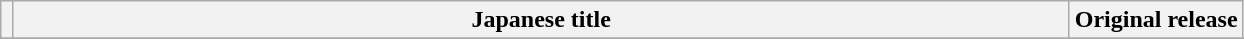<table class="wikitable">
<tr>
<th width="1%"></th>
<th>Japanese title</th>
<th width="14%">Original release</th>
</tr>
<tr>
</tr>
</table>
